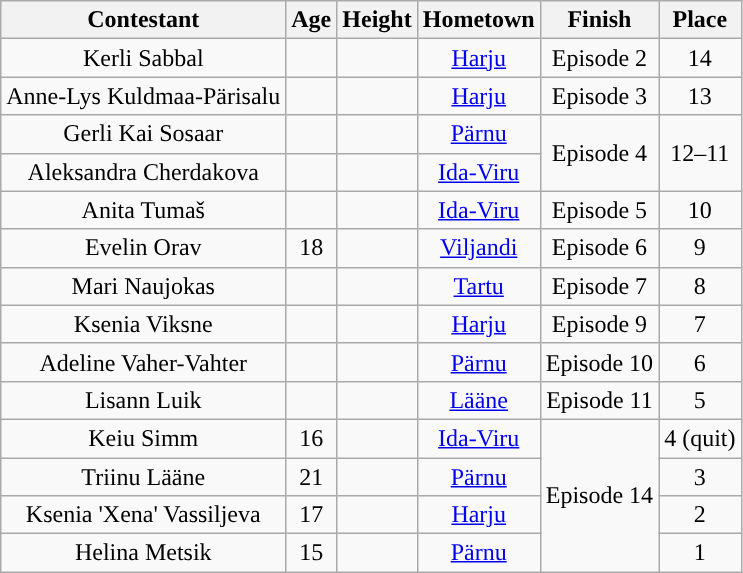<table class="wikitable sortable" style="text-align:center;">
<tr>
<th>Contestant</th>
<th>Age</th>
<th>Height</th>
<th>Hometown</th>
<th>Finish</th>
<th>Place</th>
</tr>
<tr>
<td>Kerli Sabbal</td>
<td></td>
<td></td>
<td><a href='#'>Harju</a></td>
<td>Episode 2</td>
<td>14</td>
</tr>
<tr>
<td>Anne-Lys Kuldmaa-Pärisalu</td>
<td></td>
<td></td>
<td><a href='#'>Harju</a></td>
<td>Episode 3</td>
<td>13</td>
</tr>
<tr>
<td>Gerli Kai Sosaar</td>
<td></td>
<td></td>
<td><a href='#'>Pärnu</a></td>
<td rowspan="2">Episode 4</td>
<td rowspan="2">12–11</td>
</tr>
<tr>
<td>Aleksandra Cherdakova</td>
<td></td>
<td></td>
<td><a href='#'>Ida-Viru</a></td>
</tr>
<tr>
<td>Anita Tumaš</td>
<td></td>
<td></td>
<td><a href='#'>Ida-Viru</a></td>
<td>Episode 5</td>
<td>10</td>
</tr>
<tr>
<td>Evelin Orav</td>
<td>18</td>
<td></td>
<td><a href='#'>Viljandi</a></td>
<td>Episode 6</td>
<td>9</td>
</tr>
<tr>
<td>Mari Naujokas</td>
<td></td>
<td></td>
<td><a href='#'>Tartu</a></td>
<td>Episode 7</td>
<td>8</td>
</tr>
<tr>
<td>Ksenia Viksne</td>
<td></td>
<td></td>
<td><a href='#'>Harju</a></td>
<td>Episode 9</td>
<td>7</td>
</tr>
<tr>
<td>Adeline Vaher-Vahter</td>
<td></td>
<td></td>
<td><a href='#'>Pärnu</a></td>
<td>Episode 10</td>
<td>6</td>
</tr>
<tr>
<td>Lisann Luik</td>
<td></td>
<td></td>
<td><a href='#'>Lääne</a></td>
<td>Episode 11</td>
<td>5</td>
</tr>
<tr>
<td>Keiu Simm</td>
<td>16</td>
<td></td>
<td><a href='#'>Ida-Viru</a></td>
<td rowspan="4">Episode 14</td>
<td>4 (quit)</td>
</tr>
<tr>
<td>Triinu Lääne</td>
<td>21</td>
<td></td>
<td><a href='#'>Pärnu</a></td>
<td>3</td>
</tr>
<tr>
<td>Ksenia 'Xena' Vassiljeva</td>
<td>17</td>
<td></td>
<td><a href='#'>Harju</a></td>
<td>2</td>
</tr>
<tr>
<td>Helina Metsik</td>
<td>15</td>
<td></td>
<td><a href='#'>Pärnu</a></td>
<td>1</td>
</tr>
</table>
